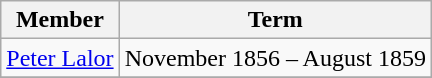<table class="wikitable">
<tr>
<th>Member</th>
<th>Term</th>
</tr>
<tr>
<td><a href='#'>Peter Lalor</a></td>
<td>November 1856 – August 1859</td>
</tr>
<tr>
</tr>
</table>
